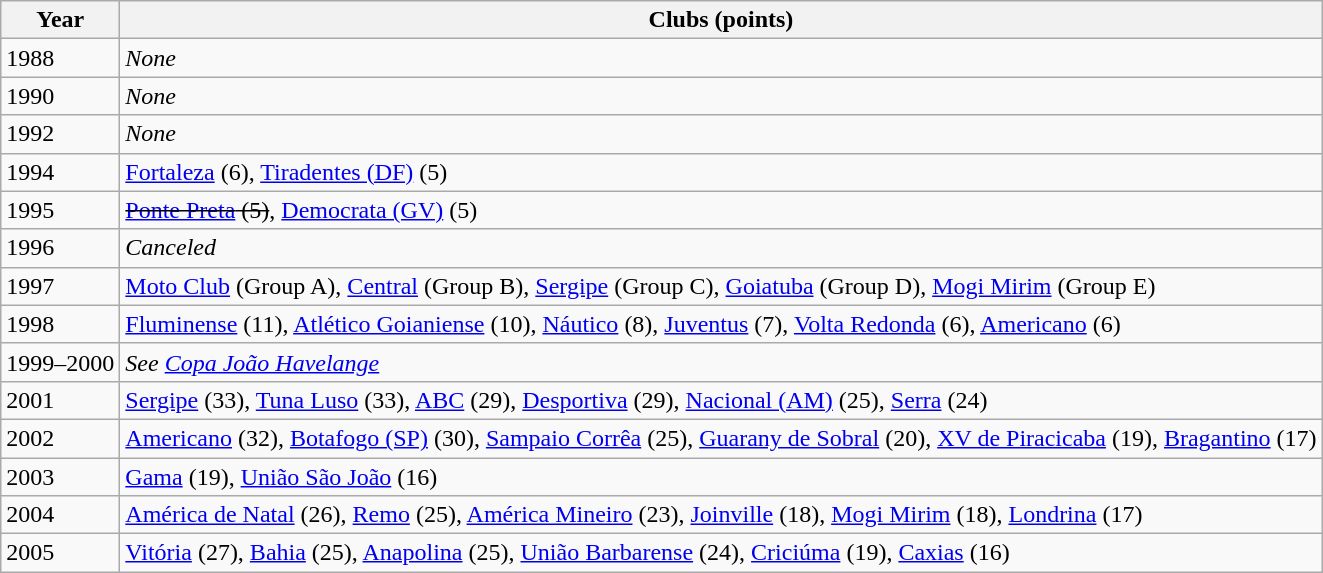<table class="wikitable">
<tr>
<th>Year</th>
<th>Clubs (points)</th>
</tr>
<tr>
<td>1988</td>
<td><em>None</em></td>
</tr>
<tr>
<td>1990</td>
<td><em>None</em></td>
</tr>
<tr>
<td>1992</td>
<td><em>None</em></td>
</tr>
<tr>
<td>1994</td>
<td><a href='#'>Fortaleza</a> (6), <a href='#'>Tiradentes (DF)</a> (5)</td>
</tr>
<tr>
<td>1995</td>
<td><s><a href='#'>Ponte Preta</a> (5)</s>, <a href='#'>Democrata (GV)</a> (5)</td>
</tr>
<tr>
<td>1996</td>
<td><em>Canceled</em></td>
</tr>
<tr>
<td>1997</td>
<td><a href='#'>Moto Club</a> (Group A), <a href='#'>Central</a> (Group B), <a href='#'>Sergipe</a> (Group C), <a href='#'>Goiatuba</a> (Group D), <a href='#'>Mogi Mirim</a> (Group E)</td>
</tr>
<tr>
<td>1998</td>
<td><a href='#'>Fluminense</a> (11), <a href='#'>Atlético Goianiense</a> (10), <a href='#'>Náutico</a> (8), <a href='#'>Juventus</a> (7), <a href='#'>Volta Redonda</a> (6), <a href='#'>Americano</a> (6)</td>
</tr>
<tr>
<td>1999–2000</td>
<td><em>See <a href='#'>Copa João Havelange</a></em></td>
</tr>
<tr>
<td>2001</td>
<td><a href='#'>Sergipe</a> (33), <a href='#'>Tuna Luso</a> (33), <a href='#'>ABC</a> (29), <a href='#'>Desportiva</a> (29), <a href='#'>Nacional (AM)</a> (25), <a href='#'>Serra</a> (24)</td>
</tr>
<tr>
<td>2002</td>
<td><a href='#'>Americano</a> (32), <a href='#'>Botafogo (SP)</a> (30), <a href='#'>Sampaio Corrêa</a> (25), <a href='#'>Guarany de Sobral</a> (20), <a href='#'>XV de Piracicaba</a> (19), <a href='#'>Bragantino</a> (17)</td>
</tr>
<tr>
<td>2003</td>
<td><a href='#'>Gama</a> (19), <a href='#'>União São João</a> (16)</td>
</tr>
<tr>
<td>2004</td>
<td><a href='#'>América de Natal</a> (26), <a href='#'>Remo</a> (25), <a href='#'>América Mineiro</a> (23), <a href='#'>Joinville</a> (18), <a href='#'>Mogi Mirim</a> (18), <a href='#'>Londrina</a> (17)</td>
</tr>
<tr>
<td>2005</td>
<td><a href='#'>Vitória</a> (27), <a href='#'>Bahia</a> (25), <a href='#'>Anapolina</a> (25), <a href='#'>União Barbarense</a> (24), <a href='#'>Criciúma</a> (19), <a href='#'>Caxias</a> (16)</td>
</tr>
</table>
